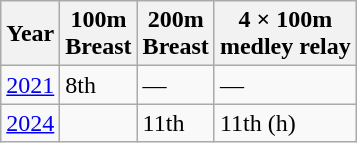<table class="wikitable">
<tr>
<th>Year</th>
<th>100m<br>Breast</th>
<th>200m<br>Breast</th>
<th>4 × 100m<br>medley relay</th>
</tr>
<tr>
<td><a href='#'>2021</a></td>
<td>8th</td>
<td>—</td>
<td>—</td>
</tr>
<tr>
<td><a href='#'>2024</a></td>
<td></td>
<td>11th</td>
<td>11th (h)</td>
</tr>
</table>
